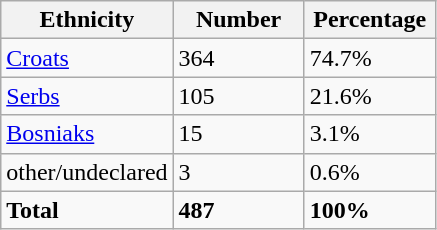<table class="wikitable">
<tr>
<th width="100px">Ethnicity</th>
<th width="80px">Number</th>
<th width="80px">Percentage</th>
</tr>
<tr>
<td><a href='#'>Croats</a></td>
<td>364</td>
<td>74.7%</td>
</tr>
<tr>
<td><a href='#'>Serbs</a></td>
<td>105</td>
<td>21.6%</td>
</tr>
<tr>
<td><a href='#'>Bosniaks</a></td>
<td>15</td>
<td>3.1%</td>
</tr>
<tr>
<td>other/undeclared</td>
<td>3</td>
<td>0.6%</td>
</tr>
<tr>
<td><strong>Total</strong></td>
<td><strong>487</strong></td>
<td><strong>100%</strong></td>
</tr>
</table>
